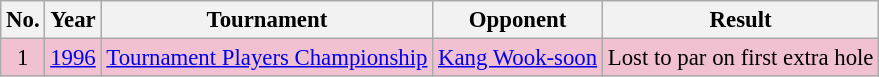<table class="wikitable" style="font-size:95%;">
<tr>
<th>No.</th>
<th>Year</th>
<th>Tournament</th>
<th>Opponent</th>
<th>Result</th>
</tr>
<tr style="background:#F2C1D1;">
<td align=center>1</td>
<td><a href='#'>1996</a></td>
<td><a href='#'>Tournament Players Championship</a></td>
<td> <a href='#'>Kang Wook-soon</a></td>
<td>Lost to par on first extra hole</td>
</tr>
</table>
